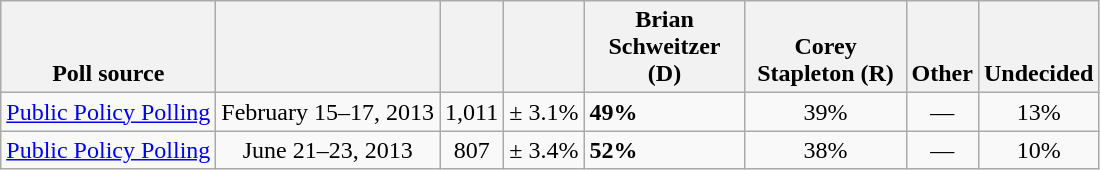<table class="wikitable">
<tr valign= bottom>
<th>Poll source</th>
<th></th>
<th></th>
<th></th>
<th style="width:100px;">Brian<br>Schweitzer (D)</th>
<th style="width:100px;">Corey<br>Stapleton (R)</th>
<th>Other</th>
<th>Undecided</th>
</tr>
<tr>
<td><a href='#'>Public Policy Polling</a></td>
<td align=center>February 15–17, 2013</td>
<td align=center>1,011</td>
<td align=center>± 3.1%</td>
<td><strong>49%</strong></td>
<td align=center>39%</td>
<td align=center>—</td>
<td align=center>13%</td>
</tr>
<tr>
<td><a href='#'>Public Policy Polling</a></td>
<td align=center>June 21–23, 2013</td>
<td align=center>807</td>
<td align=center>± 3.4%</td>
<td><strong>52%</strong></td>
<td align=center>38%</td>
<td align=center>—</td>
<td align=center>10%</td>
</tr>
</table>
